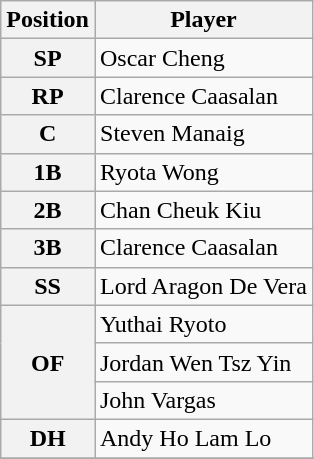<table class=wikitable>
<tr>
<th>Position</th>
<th>Player</th>
</tr>
<tr>
<th>SP</th>
<td> Oscar Cheng</td>
</tr>
<tr>
<th>RP</th>
<td> Clarence Caasalan</td>
</tr>
<tr>
<th>C</th>
<td> Steven Manaig</td>
</tr>
<tr>
<th>1B</th>
<td> Ryota Wong</td>
</tr>
<tr>
<th>2B</th>
<td> Chan Cheuk Kiu</td>
</tr>
<tr>
<th>3B</th>
<td> Clarence Caasalan</td>
</tr>
<tr>
<th>SS</th>
<td> Lord Aragon De Vera</td>
</tr>
<tr>
<th rowspan=3>OF</th>
<td>  Yuthai Ryoto</td>
</tr>
<tr>
<td> Jordan Wen Tsz Yin</td>
</tr>
<tr>
<td> John Vargas</td>
</tr>
<tr>
<th>DH</th>
<td>  Andy Ho Lam Lo</td>
</tr>
<tr>
</tr>
</table>
